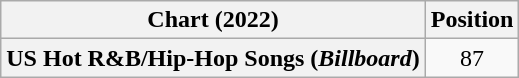<table class="wikitable plainrowheaders" style="text-align:center">
<tr>
<th scope="col">Chart (2022)</th>
<th scope="col">Position</th>
</tr>
<tr>
<th scope="row">US Hot R&B/Hip-Hop Songs (<em>Billboard</em>)</th>
<td>87</td>
</tr>
</table>
